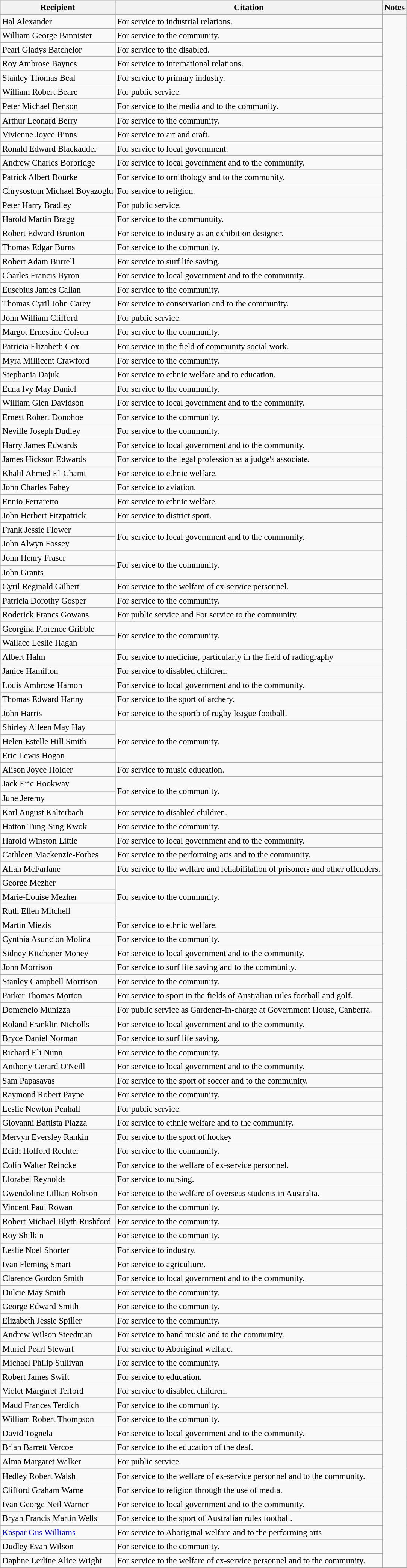<table class="wikitable" style="font-size:95%;">
<tr>
<th>Recipient</th>
<th>Citation</th>
<th>Notes</th>
</tr>
<tr>
<td>Hal Alexander</td>
<td>For service to industrial relations.</td>
<td rowspan=110></td>
</tr>
<tr>
<td>William George Bannister</td>
<td>For service to the community.</td>
</tr>
<tr>
<td>Pearl Gladys Batchelor</td>
<td>For service to the disabled.</td>
</tr>
<tr>
<td>Roy Ambrose Baynes</td>
<td>For service to international relations.</td>
</tr>
<tr>
<td>Stanley Thomas Beal</td>
<td>For service to primary industry.</td>
</tr>
<tr>
<td>William Robert Beare</td>
<td>For public service.</td>
</tr>
<tr>
<td>Peter Michael Benson</td>
<td>For service to the media and to the community.</td>
</tr>
<tr>
<td>Arthur Leonard Berry</td>
<td>For service to the community.</td>
</tr>
<tr>
<td>Vivienne Joyce Binns</td>
<td>For service to art and craft.</td>
</tr>
<tr>
<td>Ronald Edward Blackadder</td>
<td>For service to local government.</td>
</tr>
<tr>
<td>Andrew Charles Borbridge</td>
<td>For service to local government and to the community.</td>
</tr>
<tr>
<td>Patrick Albert Bourke</td>
<td>For service to ornithology and to the community.</td>
</tr>
<tr>
<td> Chrysostom Michael Boyazoglu</td>
<td>For service to religion.</td>
</tr>
<tr>
<td>Peter Harry Bradley</td>
<td>For public service.</td>
</tr>
<tr>
<td>Harold Martin Bragg</td>
<td>For service to the communuity.</td>
</tr>
<tr>
<td>Robert Edward Brunton</td>
<td>For service to industry as an exhibition designer.</td>
</tr>
<tr>
<td>Thomas Edgar Burns</td>
<td>For service to the community.</td>
</tr>
<tr>
<td>Robert Adam Burrell</td>
<td>For service to surf life saving.</td>
</tr>
<tr>
<td>Charles Francis Byron</td>
<td>For service to local government and to the community.</td>
</tr>
<tr>
<td>Eusebius James Callan</td>
<td>For service to the community.</td>
</tr>
<tr>
<td>Thomas Cyril John Carey</td>
<td>For service to conservation and to the community.</td>
</tr>
<tr>
<td>John William Clifford</td>
<td>For public service.</td>
</tr>
<tr>
<td>Margot Ernestine Colson</td>
<td>For service to the community.</td>
</tr>
<tr>
<td>Patricia Elizabeth Cox</td>
<td>For service in the field of community social work.</td>
</tr>
<tr>
<td>Myra Millicent Crawford</td>
<td>For service to the community.</td>
</tr>
<tr>
<td>Stephania Dajuk</td>
<td>For service to ethnic welfare and to education.</td>
</tr>
<tr>
<td>Edna Ivy May Daniel</td>
<td>For service to the community.</td>
</tr>
<tr>
<td>William Glen Davidson</td>
<td>For service to local government and to the community.</td>
</tr>
<tr>
<td>Ernest Robert Donohoe</td>
<td>For service to the community.</td>
</tr>
<tr>
<td>Neville Joseph Dudley</td>
<td>For service to the community.</td>
</tr>
<tr>
<td> Harry James Edwards</td>
<td>For service to local government and to the community.</td>
</tr>
<tr>
<td>James Hickson Edwards</td>
<td>For service to the legal profession as a judge's associate.</td>
</tr>
<tr>
<td>Khalil Ahmed El-Chami</td>
<td>For service to ethnic welfare.</td>
</tr>
<tr>
<td>John Charles Fahey</td>
<td>For service to aviation.</td>
</tr>
<tr>
<td>Ennio Ferraretto</td>
<td>For service to ethnic welfare.</td>
</tr>
<tr>
<td>John Herbert Fitzpatrick</td>
<td>For service to district sport.</td>
</tr>
<tr>
<td>Frank Jessie Flower</td>
<td rowspan=2>For service to local government and to the community.</td>
</tr>
<tr>
<td>John Alwyn Fossey</td>
</tr>
<tr>
<td>John Henry Fraser</td>
<td rowspan=2>For service to the community.</td>
</tr>
<tr>
<td>John Grants</td>
</tr>
<tr>
<td>Cyril Reginald Gilbert</td>
<td>For service to the welfare of ex-service personnel.</td>
</tr>
<tr>
<td>Patricia Dorothy Gosper</td>
<td>For service to the community.</td>
</tr>
<tr>
<td>Roderick Francs Gowans</td>
<td>For public service and For service to the community.</td>
</tr>
<tr>
<td>Georgina Florence Gribble</td>
<td rowspan=2>For service to the community.</td>
</tr>
<tr>
<td>Wallace Leslie Hagan</td>
</tr>
<tr>
<td>Albert Halm</td>
<td>For service to medicine, particularly in the field of radiography</td>
</tr>
<tr>
<td> Janice Hamilton</td>
<td>For service to disabled children.</td>
</tr>
<tr>
<td>Louis Ambrose Hamon</td>
<td>For service to local government and to the community.</td>
</tr>
<tr>
<td>Thomas Edward Hanny</td>
<td>For service to the sport of archery.</td>
</tr>
<tr>
<td>John Harris</td>
<td>For service to the sportb of rugby league football.</td>
</tr>
<tr>
<td>Shirley Aileen May Hay</td>
<td rowspan=3>For service to the community.</td>
</tr>
<tr>
<td>Helen Estelle Hill Smith</td>
</tr>
<tr>
<td>Eric Lewis Hogan</td>
</tr>
<tr>
<td>Alison Joyce Holder</td>
<td>For service to music education.</td>
</tr>
<tr>
<td>Jack Eric Hookway</td>
<td rowspan=2>For service to the community.</td>
</tr>
<tr>
<td>June Jeremy</td>
</tr>
<tr>
<td>Karl August Kalterbach</td>
<td>For service to disabled children.</td>
</tr>
<tr>
<td>Hatton Tung-Sing Kwok</td>
<td>For service to the community.</td>
</tr>
<tr>
<td>Harold Winston Little</td>
<td>For service to local government and to the community.</td>
</tr>
<tr>
<td>Cathleen Mackenzie-Forbes</td>
<td>For service to the performing arts and to the community.</td>
</tr>
<tr>
<td>Allan McFarlane</td>
<td>For service to the welfare and rehabilitation of prisoners and other offenders.</td>
</tr>
<tr>
<td>George Mezher</td>
<td rowspan=3>For service to the community.</td>
</tr>
<tr>
<td>Marie-Louise Mezher</td>
</tr>
<tr>
<td>Ruth Ellen Mitchell</td>
</tr>
<tr>
<td>Martin Miezis</td>
<td>For service to ethnic welfare.</td>
</tr>
<tr>
<td>Cynthia Asuncion Molina</td>
<td>For service to the community.</td>
</tr>
<tr>
<td> Sidney Kitchener Money</td>
<td>For service to local government and to the community.</td>
</tr>
<tr>
<td>John Morrison</td>
<td>For service to surf life saving and to the community.</td>
</tr>
<tr>
<td>Stanley Campbell Morrison</td>
<td>For service to the community.</td>
</tr>
<tr>
<td>Parker Thomas Morton</td>
<td>For service to sport in the fields of Australian rules football and golf.</td>
</tr>
<tr>
<td>Domencio Munizza</td>
<td>For public service as Gardener-in-charge at Government House, Canberra.</td>
</tr>
<tr>
<td>Roland Franklin Nicholls</td>
<td>For service to local government and to the community.</td>
</tr>
<tr>
<td>Bryce Daniel Norman</td>
<td>For service to surf life saving.</td>
</tr>
<tr>
<td>Richard Eli Nunn</td>
<td>For service to the community.</td>
</tr>
<tr>
<td> Anthony Gerard O'Neill</td>
<td>For service to local government and to the community.</td>
</tr>
<tr>
<td>Sam Papasavas</td>
<td>For service to the sport of soccer and to the community.</td>
</tr>
<tr>
<td> Raymond Robert Payne</td>
<td>For service to the community.</td>
</tr>
<tr>
<td>Leslie Newton Penhall</td>
<td>For public service.</td>
</tr>
<tr>
<td>Giovanni Battista Piazza</td>
<td>For service to ethnic welfare and to the community.</td>
</tr>
<tr>
<td>Mervyn Eversley Rankin</td>
<td>For service to the sport of hockey</td>
</tr>
<tr>
<td>Edith Holford Rechter</td>
<td>For service to the community.</td>
</tr>
<tr>
<td>Colin Walter Reincke</td>
<td>For service to the welfare of ex-service personnel.</td>
</tr>
<tr>
<td>Llorabel Reynolds</td>
<td>For service to nursing.</td>
</tr>
<tr>
<td>Gwendoline Lillian Robson</td>
<td>For service to the welfare of overseas students in Australia.</td>
</tr>
<tr>
<td>Vincent Paul Rowan</td>
<td>For service to the community.</td>
</tr>
<tr>
<td>Robert Michael Blyth Rushford</td>
<td>For service to the community.</td>
</tr>
<tr>
<td>Roy Shilkin </td>
<td>For service to the community.</td>
</tr>
<tr>
<td>Leslie Noel Shorter</td>
<td>For service to industry.</td>
</tr>
<tr>
<td>Ivan Fleming Smart</td>
<td>For service to agriculture.</td>
</tr>
<tr>
<td>Clarence Gordon Smith</td>
<td>For service to local government and to the community.</td>
</tr>
<tr>
<td>Dulcie May Smith</td>
<td>For service to the community.</td>
</tr>
<tr>
<td>George Edward Smith</td>
<td>For service to the community.</td>
</tr>
<tr>
<td>Elizabeth Jessie Spiller</td>
<td>For service to the community.</td>
</tr>
<tr>
<td>Andrew Wilson Steedman</td>
<td>For service to band music and to the community.</td>
</tr>
<tr>
<td>Muriel Pearl Stewart</td>
<td>For service to Aboriginal welfare.</td>
</tr>
<tr>
<td>Michael Philip Sullivan</td>
<td>For service to the community.</td>
</tr>
<tr>
<td>Robert James Swift</td>
<td>For service to education.</td>
</tr>
<tr>
<td>Violet Margaret Telford</td>
<td>For service to disabled children.</td>
</tr>
<tr>
<td>Maud Frances Terdich</td>
<td>For service to the community.</td>
</tr>
<tr>
<td>William Robert Thompson</td>
<td>For service to the community.</td>
</tr>
<tr>
<td>David Tognela</td>
<td>For service to local government and to the community.</td>
</tr>
<tr>
<td>Brian Barrett Vercoe</td>
<td>For service to the education of the deaf.</td>
</tr>
<tr>
<td>Alma Margaret Walker</td>
<td>For public service.</td>
</tr>
<tr>
<td>Hedley Robert Walsh</td>
<td>For service to the welfare of ex-service personnel and to the community.</td>
</tr>
<tr>
<td>Clifford Graham Warne</td>
<td>For service to religion through the use of media.</td>
</tr>
<tr>
<td>Ivan George Neil Warner</td>
<td>For service to local government and to the community.</td>
</tr>
<tr>
<td>Bryan Francis Martin Wells</td>
<td>For service to the sport of Australian rules football.</td>
</tr>
<tr>
<td><a href='#'>Kaspar Gus Williams</a></td>
<td>For service to Aboriginal welfare and to the performing arts</td>
</tr>
<tr>
<td>Dudley Evan Wilson</td>
<td>For service to the community.</td>
</tr>
<tr>
<td>Daphne Lerline Alice Wright</td>
<td>For service to the welfare of ex-service personnel and to the community.</td>
</tr>
</table>
